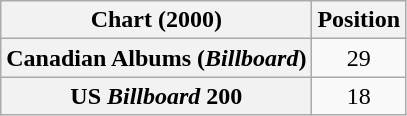<table class="wikitable sortable plainrowheaders" style="text-align:center">
<tr>
<th scope="col">Chart (2000)</th>
<th scope="col">Position</th>
</tr>
<tr>
<th scope="row">Canadian Albums (<em>Billboard</em>)</th>
<td>29</td>
</tr>
<tr>
<th scope="row">US <em>Billboard</em> 200</th>
<td>18</td>
</tr>
</table>
